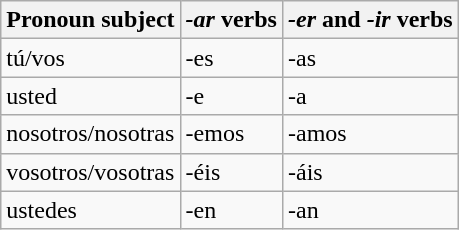<table class="wikitable">
<tr>
<th>Pronoun subject</th>
<th><em>-ar</em> verbs</th>
<th><em>-er</em> and <em>-ir</em> verbs</th>
</tr>
<tr>
<td>tú/vos</td>
<td>-es</td>
<td>-as</td>
</tr>
<tr>
<td>usted</td>
<td>-e</td>
<td>-a</td>
</tr>
<tr>
<td>nosotros/nosotras</td>
<td>-emos</td>
<td>-amos</td>
</tr>
<tr>
<td>vosotros/vosotras</td>
<td>-éis</td>
<td>-áis</td>
</tr>
<tr>
<td>ustedes</td>
<td>-en</td>
<td>-an</td>
</tr>
</table>
